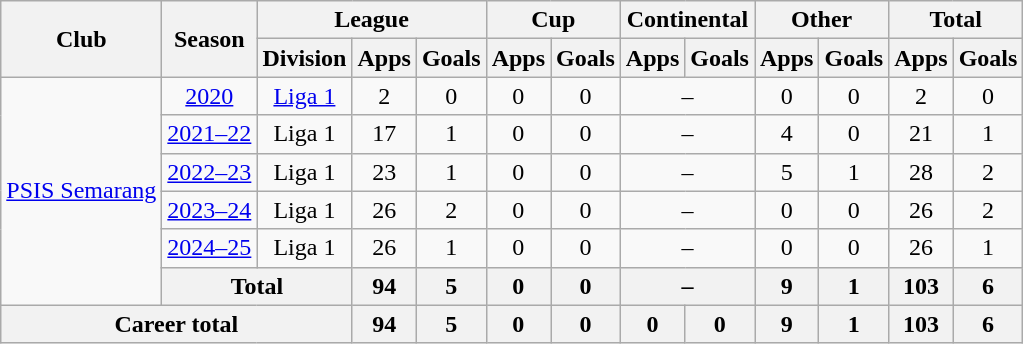<table class="wikitable" style="text-align: center">
<tr>
<th rowspan="2">Club</th>
<th rowspan="2">Season</th>
<th colspan="3">League</th>
<th colspan="2">Cup</th>
<th colspan="2">Continental</th>
<th colspan="2">Other</th>
<th colspan="2">Total</th>
</tr>
<tr>
<th>Division</th>
<th>Apps</th>
<th>Goals</th>
<th>Apps</th>
<th>Goals</th>
<th>Apps</th>
<th>Goals</th>
<th>Apps</th>
<th>Goals</th>
<th>Apps</th>
<th>Goals</th>
</tr>
<tr>
<td rowspan="6"><a href='#'>PSIS Semarang</a></td>
<td><a href='#'>2020</a></td>
<td rowspan="1" valign="center"><a href='#'>Liga 1</a></td>
<td>2</td>
<td>0</td>
<td>0</td>
<td>0</td>
<td colspan="2">–</td>
<td>0</td>
<td>0</td>
<td>2</td>
<td>0</td>
</tr>
<tr>
<td><a href='#'>2021–22</a></td>
<td rowspan="1">Liga 1</td>
<td>17</td>
<td>1</td>
<td>0</td>
<td>0</td>
<td colspan="2">–</td>
<td>4</td>
<td>0</td>
<td>21</td>
<td>1</td>
</tr>
<tr>
<td><a href='#'>2022–23</a></td>
<td>Liga 1</td>
<td>23</td>
<td>1</td>
<td>0</td>
<td>0</td>
<td colspan="2">–</td>
<td>5</td>
<td>1</td>
<td>28</td>
<td>2</td>
</tr>
<tr>
<td><a href='#'>2023–24</a></td>
<td>Liga 1</td>
<td>26</td>
<td>2</td>
<td>0</td>
<td>0</td>
<td colspan="2">–</td>
<td>0</td>
<td>0</td>
<td>26</td>
<td>2</td>
</tr>
<tr>
<td><a href='#'>2024–25</a></td>
<td>Liga 1</td>
<td>26</td>
<td>1</td>
<td>0</td>
<td>0</td>
<td colspan="2">–</td>
<td>0</td>
<td>0</td>
<td>26</td>
<td>1</td>
</tr>
<tr>
<th colspan="2">Total</th>
<th>94</th>
<th>5</th>
<th>0</th>
<th>0</th>
<th colspan="2">–</th>
<th>9</th>
<th>1</th>
<th>103</th>
<th>6</th>
</tr>
<tr>
<th colspan=3>Career total</th>
<th>94</th>
<th>5</th>
<th>0</th>
<th>0</th>
<th>0</th>
<th>0</th>
<th>9</th>
<th>1</th>
<th>103</th>
<th>6</th>
</tr>
</table>
